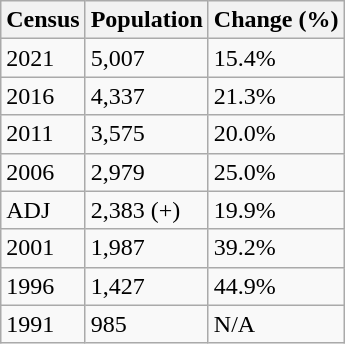<table class="wikitable">
<tr>
<th>Census</th>
<th>Population</th>
<th>Change (%)</th>
</tr>
<tr>
<td>2021</td>
<td>5,007</td>
<td> 15.4%</td>
</tr>
<tr>
<td>2016</td>
<td>4,337</td>
<td> 21.3%</td>
</tr>
<tr>
<td>2011</td>
<td>3,575</td>
<td> 20.0%</td>
</tr>
<tr>
<td>2006</td>
<td>2,979</td>
<td> 25.0%</td>
</tr>
<tr>
<td>ADJ</td>
<td>2,383 (+)</td>
<td> 19.9%</td>
</tr>
<tr>
<td>2001</td>
<td>1,987</td>
<td> 39.2%</td>
</tr>
<tr>
<td>1996</td>
<td>1,427</td>
<td> 44.9%</td>
</tr>
<tr>
<td>1991</td>
<td>985</td>
<td>N/A</td>
</tr>
</table>
